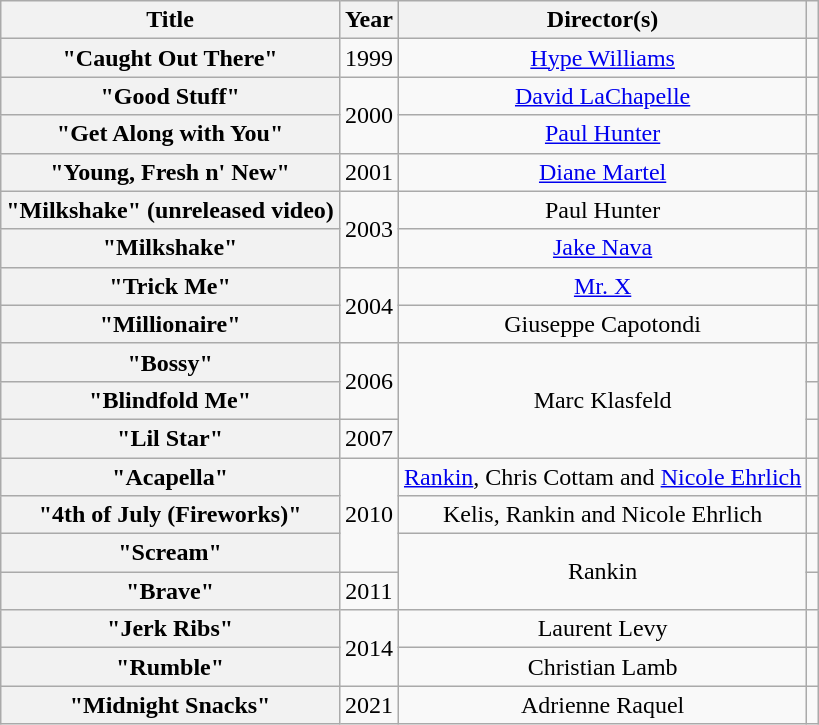<table class="wikitable plainrowheaders" style="text-align:center">
<tr>
<th scope="col">Title</th>
<th scope="col">Year</th>
<th scope="col">Director(s)</th>
<th scope="col"></th>
</tr>
<tr>
<th scope="row">"Caught Out There"</th>
<td>1999</td>
<td><a href='#'>Hype Williams</a></td>
<td></td>
</tr>
<tr>
<th scope="row">"Good Stuff"</th>
<td rowspan="2">2000</td>
<td><a href='#'>David LaChapelle</a></td>
<td></td>
</tr>
<tr>
<th scope="row">"Get Along with You"</th>
<td><a href='#'>Paul Hunter</a></td>
<td></td>
</tr>
<tr>
<th scope="row">"Young, Fresh n' New"</th>
<td>2001</td>
<td><a href='#'>Diane Martel</a></td>
<td></td>
</tr>
<tr>
<th scope="row">"Milkshake" (unreleased video)</th>
<td rowspan="2">2003</td>
<td>Paul Hunter</td>
<td></td>
</tr>
<tr>
<th scope="row">"Milkshake"</th>
<td><a href='#'>Jake Nava</a></td>
<td></td>
</tr>
<tr>
<th scope="row">"Trick Me"</th>
<td rowspan="2">2004</td>
<td><a href='#'>Mr. X</a></td>
<td></td>
</tr>
<tr>
<th scope="row">"Millionaire"<br></th>
<td>Giuseppe Capotondi</td>
<td></td>
</tr>
<tr>
<th scope="row">"Bossy"<br></th>
<td rowspan="2">2006</td>
<td rowspan="3">Marc Klasfeld</td>
<td></td>
</tr>
<tr>
<th scope="row">"Blindfold Me"<br></th>
<td></td>
</tr>
<tr>
<th scope="row">"Lil Star"<br></th>
<td>2007</td>
<td></td>
</tr>
<tr>
<th scope="row">"Acapella"</th>
<td rowspan="3">2010</td>
<td><a href='#'>Rankin</a>, Chris Cottam and <a href='#'>Nicole Ehrlich</a></td>
<td></td>
</tr>
<tr>
<th scope="row">"4th of July (Fireworks)"</th>
<td>Kelis, Rankin and Nicole Ehrlich</td>
<td></td>
</tr>
<tr>
<th scope="row">"Scream"</th>
<td rowspan="2">Rankin</td>
<td></td>
</tr>
<tr>
<th scope="row">"Brave"</th>
<td>2011</td>
<td></td>
</tr>
<tr>
<th scope="row">"Jerk Ribs"</th>
<td rowspan="2">2014</td>
<td>Laurent Levy</td>
<td></td>
</tr>
<tr>
<th scope="row">"Rumble"</th>
<td>Christian Lamb</td>
<td></td>
</tr>
<tr>
<th scope="row">"Midnight Snacks"</th>
<td>2021</td>
<td>Adrienne Raquel</td>
<td></td>
</tr>
</table>
